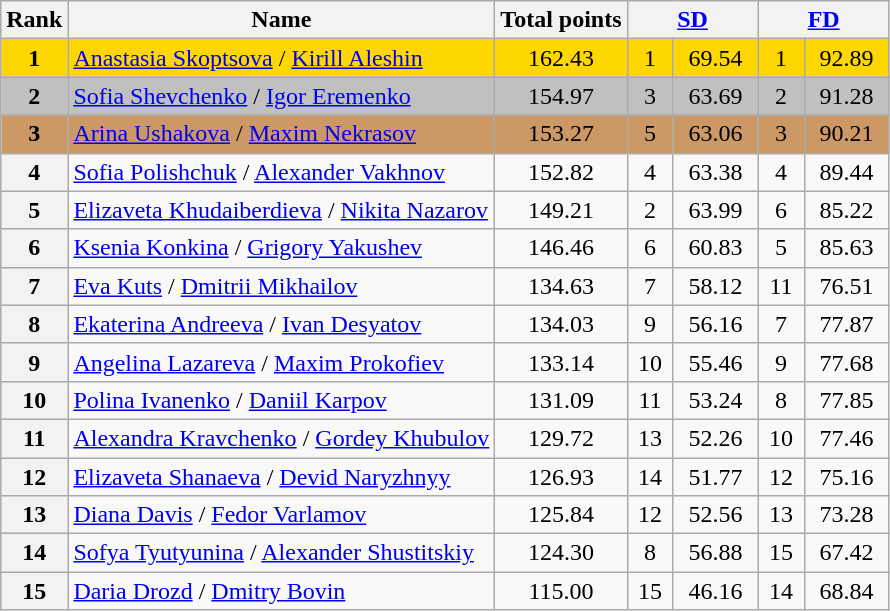<table class="wikitable sortable">
<tr>
<th>Rank</th>
<th>Name</th>
<th>Total points</th>
<th colspan="2" width="80px"><a href='#'>SD</a></th>
<th colspan="2" width="80px"><a href='#'>FD</a></th>
</tr>
<tr bgcolor="gold">
<td align="center"><strong>1</strong></td>
<td><a href='#'>Anastasia Skoptsova</a> / <a href='#'>Kirill Aleshin</a></td>
<td align="center">162.43</td>
<td align="center">1</td>
<td align="center">69.54</td>
<td align="center">1</td>
<td align="center">92.89</td>
</tr>
<tr bgcolor="silver">
<td align="center"><strong>2</strong></td>
<td><a href='#'>Sofia Shevchenko</a> / <a href='#'>Igor Eremenko</a></td>
<td align="center">154.97</td>
<td align="center">3</td>
<td align="center">63.69</td>
<td align="center">2</td>
<td align="center">91.28</td>
</tr>
<tr bgcolor="cc9966">
<td align="center"><strong>3</strong></td>
<td><a href='#'>Arina Ushakova</a> / <a href='#'>Maxim Nekrasov</a></td>
<td align="center">153.27</td>
<td align="center">5</td>
<td align="center">63.06</td>
<td align="center">3</td>
<td align="center">90.21</td>
</tr>
<tr>
<th>4</th>
<td><a href='#'>Sofia Polishchuk</a> / <a href='#'>Alexander Vakhnov</a></td>
<td align="center">152.82</td>
<td align="center">4</td>
<td align="center">63.38</td>
<td align="center">4</td>
<td align="center">89.44</td>
</tr>
<tr>
<th>5</th>
<td><a href='#'>Elizaveta Khudaiberdieva</a> / <a href='#'>Nikita Nazarov</a></td>
<td align="center">149.21</td>
<td align="center">2</td>
<td align="center">63.99</td>
<td align="center">6</td>
<td align="center">85.22</td>
</tr>
<tr>
<th>6</th>
<td><a href='#'>Ksenia Konkina</a> / <a href='#'>Grigory Yakushev</a></td>
<td align="center">146.46</td>
<td align="center">6</td>
<td align="center">60.83</td>
<td align="center">5</td>
<td align="center">85.63</td>
</tr>
<tr>
<th>7</th>
<td><a href='#'>Eva Kuts</a> / <a href='#'>Dmitrii Mikhailov</a></td>
<td align="center">134.63</td>
<td align="center">7</td>
<td align="center">58.12</td>
<td align="center">11</td>
<td align="center">76.51</td>
</tr>
<tr>
<th>8</th>
<td><a href='#'>Ekaterina Andreeva</a> / <a href='#'>Ivan Desyatov</a></td>
<td align="center">134.03</td>
<td align="center">9</td>
<td align="center">56.16</td>
<td align="center">7</td>
<td align="center">77.87</td>
</tr>
<tr>
<th>9</th>
<td><a href='#'>Angelina Lazareva</a> / <a href='#'>Maxim Prokofiev</a></td>
<td align="center">133.14</td>
<td align="center">10</td>
<td align="center">55.46</td>
<td align="center">9</td>
<td align="center">77.68</td>
</tr>
<tr>
<th>10</th>
<td><a href='#'>Polina Ivanenko</a> / <a href='#'>Daniil Karpov</a></td>
<td align="center">131.09</td>
<td align="center">11</td>
<td align="center">53.24</td>
<td align="center">8</td>
<td align="center">77.85</td>
</tr>
<tr>
<th>11</th>
<td><a href='#'>Alexandra Kravchenko</a> / <a href='#'>Gordey Khubulov</a></td>
<td align="center">129.72</td>
<td align="center">13</td>
<td align="center">52.26</td>
<td align="center">10</td>
<td align="center">77.46</td>
</tr>
<tr>
<th>12</th>
<td><a href='#'>Elizaveta Shanaeva</a> / <a href='#'>Devid Naryzhnyy</a></td>
<td align="center">126.93</td>
<td align="center">14</td>
<td align="center">51.77</td>
<td align="center">12</td>
<td align="center">75.16</td>
</tr>
<tr>
<th>13</th>
<td><a href='#'>Diana Davis</a> / <a href='#'>Fedor Varlamov</a></td>
<td align="center">125.84</td>
<td align="center">12</td>
<td align="center">52.56</td>
<td align="center">13</td>
<td align="center">73.28</td>
</tr>
<tr>
<th>14</th>
<td><a href='#'>Sofya Tyutyunina</a> / <a href='#'>Alexander Shustitskiy</a></td>
<td align="center">124.30</td>
<td align="center">8</td>
<td align="center">56.88</td>
<td align="center">15</td>
<td align="center">67.42</td>
</tr>
<tr>
<th>15</th>
<td><a href='#'>Daria Drozd</a> / <a href='#'>Dmitry Bovin</a></td>
<td align="center">115.00</td>
<td align="center">15</td>
<td align="center">46.16</td>
<td align="center">14</td>
<td align="center">68.84</td>
</tr>
</table>
